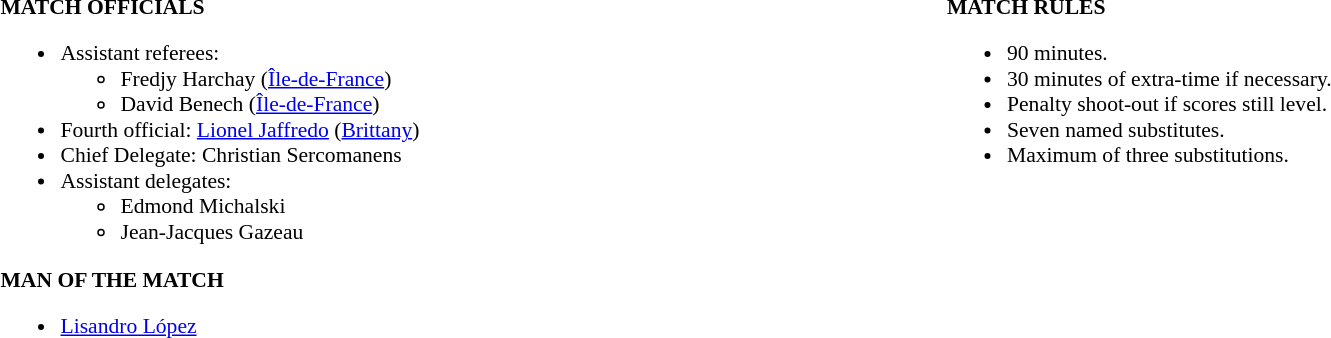<table width=100% style="font-size: 90%">
<tr>
<td width=50% valign=top><br><strong>MATCH OFFICIALS</strong><ul><li>Assistant referees:<ul><li>Fredjy Harchay (<a href='#'>Île-de-France</a>)</li><li>David Benech (<a href='#'>Île-de-France</a>)</li></ul></li><li>Fourth official: <a href='#'>Lionel Jaffredo</a> (<a href='#'>Brittany</a>)</li><li>Chief Delegate: Christian Sercomanens</li><li>Assistant delegates:<ul><li>Edmond Michalski</li><li>Jean-Jacques Gazeau</li></ul></li></ul><strong>MAN OF THE MATCH</strong><ul><li><a href='#'>Lisandro López</a></li></ul></td>
<td width=50% valign=top><br><strong>MATCH RULES</strong><ul><li>90 minutes.</li><li>30 minutes of extra-time if necessary.</li><li>Penalty shoot-out if scores still level.</li><li>Seven named substitutes.</li><li>Maximum of three substitutions.</li></ul></td>
</tr>
</table>
